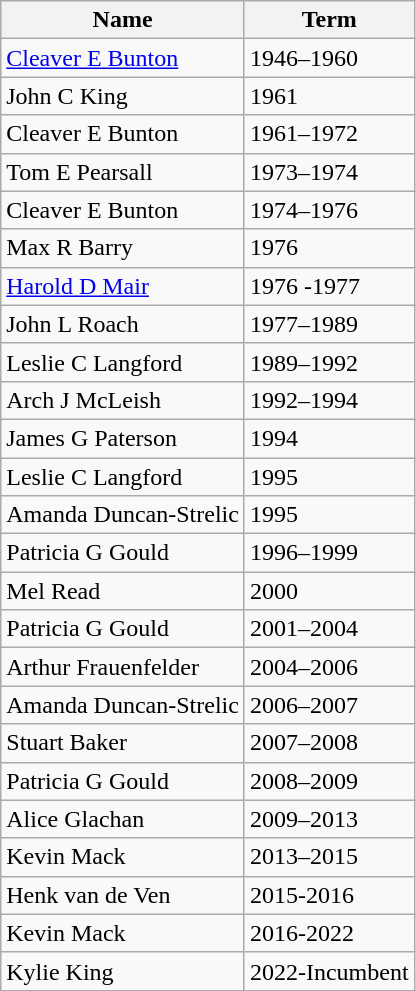<table class="wikitable">
<tr>
<th>Name</th>
<th>Term</th>
</tr>
<tr>
<td><a href='#'>Cleaver E Bunton</a></td>
<td>1946–1960</td>
</tr>
<tr>
<td>John C King</td>
<td>1961</td>
</tr>
<tr>
<td>Cleaver E Bunton</td>
<td>1961–1972</td>
</tr>
<tr>
<td>Tom E Pearsall</td>
<td>1973–1974</td>
</tr>
<tr>
<td>Cleaver E Bunton</td>
<td>1974–1976</td>
</tr>
<tr>
<td>Max R Barry</td>
<td>1976</td>
</tr>
<tr>
<td><a href='#'>Harold D Mair</a></td>
<td>1976 -1977</td>
</tr>
<tr>
<td>John L Roach</td>
<td>1977–1989</td>
</tr>
<tr>
<td>Leslie C Langford</td>
<td>1989–1992</td>
</tr>
<tr>
<td>Arch J McLeish</td>
<td>1992–1994</td>
</tr>
<tr>
<td>James G Paterson</td>
<td>1994</td>
</tr>
<tr>
<td>Leslie C Langford</td>
<td>1995</td>
</tr>
<tr>
<td>Amanda Duncan-Strelic</td>
<td>1995</td>
</tr>
<tr>
<td>Patricia G Gould</td>
<td>1996–1999</td>
</tr>
<tr>
<td>Mel Read</td>
<td>2000</td>
</tr>
<tr>
<td>Patricia G Gould</td>
<td>2001–2004</td>
</tr>
<tr>
<td>Arthur Frauenfelder</td>
<td>2004–2006</td>
</tr>
<tr>
<td>Amanda Duncan-Strelic</td>
<td>2006–2007</td>
</tr>
<tr>
<td>Stuart Baker</td>
<td>2007–2008</td>
</tr>
<tr>
<td>Patricia G Gould</td>
<td>2008–2009</td>
</tr>
<tr>
<td>Alice Glachan</td>
<td>2009–2013</td>
</tr>
<tr>
<td>Kevin Mack</td>
<td>2013–2015</td>
</tr>
<tr>
<td>Henk van de Ven</td>
<td>2015-2016</td>
</tr>
<tr>
<td>Kevin Mack</td>
<td>2016-2022</td>
</tr>
<tr>
<td>Kylie King</td>
<td>2022-Incumbent</td>
</tr>
</table>
